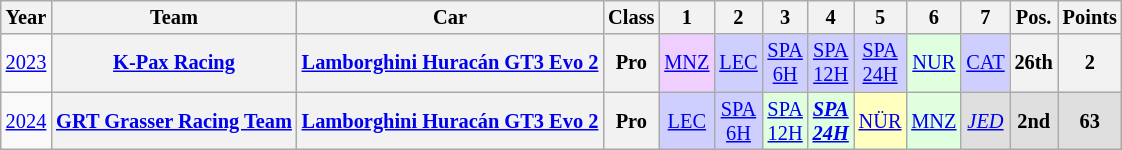<table class="wikitable" border="1" style="text-align:center; font-size:85%;">
<tr>
<th>Year</th>
<th>Team</th>
<th>Car</th>
<th>Class</th>
<th>1</th>
<th>2</th>
<th>3</th>
<th>4</th>
<th>5</th>
<th>6</th>
<th>7</th>
<th>Pos.</th>
<th>Points</th>
</tr>
<tr>
<td><a href='#'>2023</a></td>
<th nowrap><a href='#'>K-Pax Racing</a></th>
<th nowrap><a href='#'>Lamborghini Huracán GT3 Evo 2</a></th>
<th>Pro</th>
<td style="background:#EFCFFF;"><a href='#'>MNZ</a><br></td>
<td style="background:#cfcfff;"><a href='#'>LEC</a><br></td>
<td style="background:#cfcfff;"><a href='#'>SPA<br>6H</a><br></td>
<td style="background:#cfcfff;"><a href='#'>SPA<br>12H</a><br></td>
<td style="background:#cfcfff;"><a href='#'>SPA<br>24H</a><br></td>
<td style="background:#dfffdf;"><a href='#'>NUR</a><br></td>
<td style="background:#cfcfff;"><a href='#'>CAT</a><br></td>
<th>26th</th>
<th>2</th>
</tr>
<tr>
<td><a href='#'>2024</a></td>
<th nowrap><a href='#'>GRT Grasser Racing Team</a></th>
<th nowrap><a href='#'>Lamborghini Huracán GT3 Evo 2</a></th>
<th>Pro</th>
<td style="background:#CFCFFF;"><a href='#'>LEC</a><br></td>
<td style="background:#CFCFFF;"><a href='#'>SPA<br>6H</a><br></td>
<td style="background:#DFFFDF;"><a href='#'>SPA<br>12H</a><br></td>
<td style="background:#DFFFDF;"><strong><em><a href='#'>SPA<br>24H</a></em></strong><br></td>
<td style="background:#FFFFBF;"><a href='#'>NÜR</a><br></td>
<td style="background:#DFFFDF;"><a href='#'>MNZ</a><br></td>
<td style="background:#DFDFDF;"><em><a href='#'>JED</a></em><br></td>
<th style="background:#DFDFDF;">2nd</th>
<th style="background:#DFDFDF;">63</th>
</tr>
</table>
